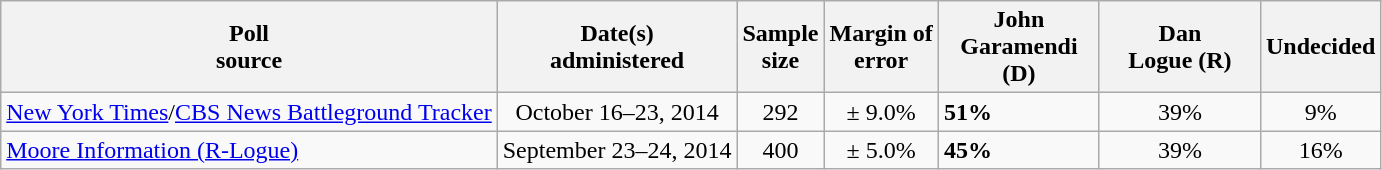<table class="wikitable">
<tr>
<th>Poll<br>source</th>
<th>Date(s)<br>administered</th>
<th>Sample<br>size</th>
<th>Margin of<br>error</th>
<th style="width:100px;">John<br>Garamendi (D)</th>
<th style="width:100px;">Dan<br>Logue (R)</th>
<th>Undecided</th>
</tr>
<tr>
<td><a href='#'>New York Times</a>/<a href='#'>CBS News Battleground Tracker</a></td>
<td align=center>October 16–23, 2014</td>
<td align=center>292</td>
<td align=center>± 9.0%</td>
<td><strong>51%</strong></td>
<td align=center>39%</td>
<td align=center>9%</td>
</tr>
<tr>
<td><a href='#'>Moore Information (R-Logue)</a></td>
<td align=center>September 23–24, 2014</td>
<td align=center>400</td>
<td align=center>± 5.0%</td>
<td><strong>45%</strong></td>
<td align=center>39%</td>
<td align=center>16%</td>
</tr>
</table>
